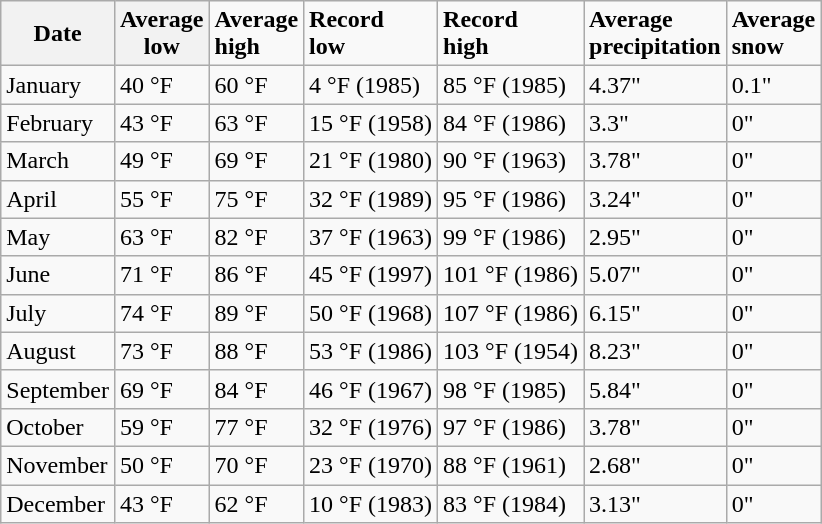<table class="wikitable">
<tr>
<th>Date</th>
<th>Average<br><strong>low</strong></th>
<td><strong>Average</strong><br><strong>high</strong></td>
<td><strong>Record</strong><br><strong>low</strong></td>
<td><strong>Record</strong><br><strong>high</strong></td>
<td><strong>Average</strong><br><strong>precipitation</strong></td>
<td><strong>Average</strong><br><strong>snow</strong></td>
</tr>
<tr>
<td>January</td>
<td>40 °F</td>
<td>60 °F</td>
<td>4 °F (1985)</td>
<td>85 °F (1985)</td>
<td>4.37"</td>
<td>0.1"</td>
</tr>
<tr>
<td>February</td>
<td>43 °F</td>
<td>63 °F</td>
<td>15 °F (1958)</td>
<td>84 °F (1986)</td>
<td>3.3"</td>
<td>0"</td>
</tr>
<tr>
<td>March</td>
<td>49 °F</td>
<td>69 °F</td>
<td>21 °F (1980)</td>
<td>90 °F (1963)</td>
<td>3.78"</td>
<td>0"</td>
</tr>
<tr>
<td>April</td>
<td>55 °F</td>
<td>75 °F</td>
<td>32 °F (1989)</td>
<td>95 °F (1986)</td>
<td>3.24"</td>
<td>0"</td>
</tr>
<tr>
<td>May</td>
<td>63 °F</td>
<td>82 °F</td>
<td>37 °F (1963)</td>
<td>99 °F (1986)</td>
<td>2.95"</td>
<td>0"</td>
</tr>
<tr>
<td>June</td>
<td>71 °F</td>
<td>86 °F</td>
<td>45 °F (1997)</td>
<td>101 °F (1986)</td>
<td>5.07"</td>
<td>0"</td>
</tr>
<tr>
<td>July</td>
<td>74 °F</td>
<td>89 °F</td>
<td>50 °F (1968)</td>
<td>107 °F (1986)</td>
<td>6.15"</td>
<td>0"</td>
</tr>
<tr>
<td>August</td>
<td>73 °F</td>
<td>88 °F</td>
<td>53 °F (1986)</td>
<td>103 °F (1954)</td>
<td>8.23"</td>
<td>0"</td>
</tr>
<tr>
<td>September</td>
<td>69 °F</td>
<td>84 °F</td>
<td>46 °F (1967)</td>
<td>98 °F (1985)</td>
<td>5.84"</td>
<td>0"</td>
</tr>
<tr>
<td>October</td>
<td>59 °F</td>
<td>77 °F</td>
<td>32 °F (1976)</td>
<td>97 °F (1986)</td>
<td>3.78"</td>
<td>0"</td>
</tr>
<tr>
<td>November</td>
<td>50 °F</td>
<td>70 °F</td>
<td>23 °F (1970)</td>
<td>88 °F (1961)</td>
<td>2.68"</td>
<td>0"</td>
</tr>
<tr>
<td>December</td>
<td>43 °F</td>
<td>62 °F</td>
<td>10 °F (1983)</td>
<td>83 °F (1984)</td>
<td>3.13"</td>
<td>0"</td>
</tr>
</table>
